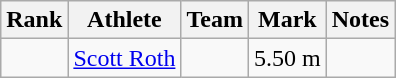<table class="wikitable sortable">
<tr>
<th>Rank</th>
<th>Athlete</th>
<th>Team</th>
<th>Mark</th>
<th>Notes</th>
</tr>
<tr>
<td align=center></td>
<td><a href='#'>Scott Roth</a></td>
<td></td>
<td>5.50 m</td>
<td></td>
</tr>
</table>
